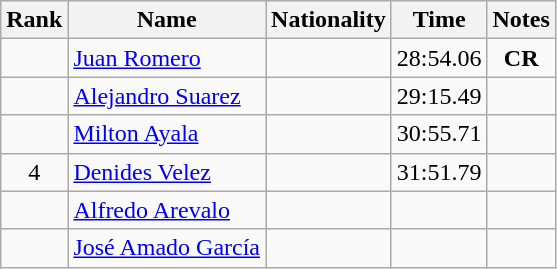<table class="wikitable sortable" style="text-align:center">
<tr>
<th>Rank</th>
<th>Name</th>
<th>Nationality</th>
<th>Time</th>
<th>Notes</th>
</tr>
<tr>
<td></td>
<td align=left><a href='#'>Juan Romero</a></td>
<td align=left></td>
<td>28:54.06</td>
<td><strong>CR</strong></td>
</tr>
<tr>
<td></td>
<td align=left><a href='#'>Alejandro Suarez</a></td>
<td align=left></td>
<td>29:15.49</td>
<td></td>
</tr>
<tr>
<td></td>
<td align=left><a href='#'>Milton Ayala</a></td>
<td align=left></td>
<td>30:55.71</td>
<td></td>
</tr>
<tr>
<td>4</td>
<td align=left><a href='#'>Denides Velez</a></td>
<td align=left></td>
<td>31:51.79</td>
<td></td>
</tr>
<tr>
<td></td>
<td align=left><a href='#'>Alfredo Arevalo</a></td>
<td align=left></td>
<td></td>
<td></td>
</tr>
<tr>
<td></td>
<td align=left><a href='#'>José Amado García</a></td>
<td align=left></td>
<td></td>
<td></td>
</tr>
</table>
